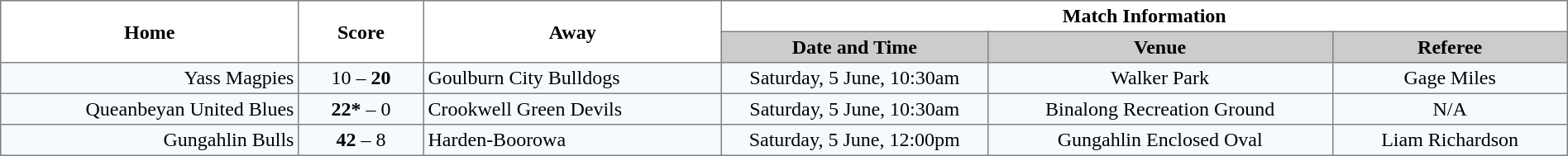<table border="1" cellpadding="3" cellspacing="0" width="100%" style="border-collapse:collapse;  text-align:center;">
<tr>
<th rowspan="2" width="19%">Home</th>
<th rowspan="2" width="8%">Score</th>
<th rowspan="2" width="19%">Away</th>
<th colspan="3">Match Information</th>
</tr>
<tr bgcolor="#CCCCCC">
<th width="17%">Date and Time</th>
<th width="22%">Venue</th>
<th width="50%">Referee</th>
</tr>
<tr style="text-align:center; background:#f5faff;">
<td align="right">Yass Magpies </td>
<td>10 – <strong>20</strong></td>
<td align="left"> Goulburn City Bulldogs</td>
<td>Saturday, 5 June, 10:30am</td>
<td>Walker Park</td>
<td>Gage Miles</td>
</tr>
<tr style="text-align:center; background:#f5faff;">
<td align="right">Queanbeyan United Blues </td>
<td><strong>22*</strong> – 0</td>
<td align="left"> Crookwell Green Devils</td>
<td>Saturday, 5 June, 10:30am</td>
<td>Binalong Recreation Ground</td>
<td>N/A</td>
</tr>
<tr style="text-align:center; background:#f5faff;">
<td align="right">Gungahlin Bulls </td>
<td><strong>42</strong> – 8</td>
<td align="left"> Harden-Boorowa</td>
<td>Saturday, 5 June, 12:00pm</td>
<td>Gungahlin Enclosed Oval</td>
<td>Liam Richardson</td>
</tr>
</table>
